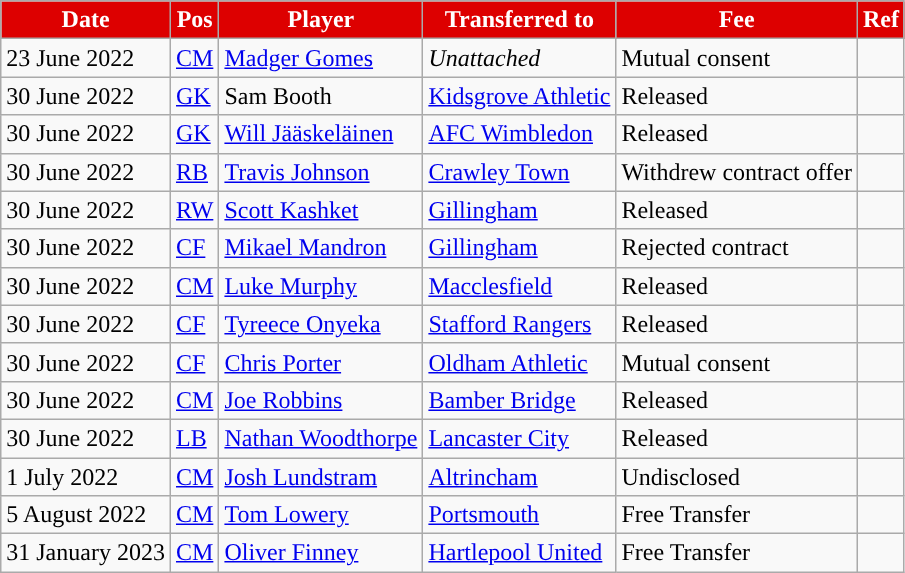<table class="wikitable plainrowheaders sortable">
<tr>
<th style="background:#DD0000; color:#ffffff; ">Date</th>
<th style="background:#DD0000; color:#ffffff; ">Pos</th>
<th style="background:#DD0000; color:#ffffff; ">Player</th>
<th style="background:#DD0000; color:#ffffff; ">Transferred to</th>
<th style="background:#DD0000; color:#ffffff; ">Fee</th>
<th style="background:#DD0000; color:#ffffff; ">Ref</th>
</tr>
<tr>
<td>23 June 2022</td>
<td><a href='#'>CM</a></td>
<td> <a href='#'>Madger Gomes</a></td>
<td> <em>Unattached</em></td>
<td>Mutual consent</td>
<td></td>
</tr>
<tr>
<td>30 June 2022</td>
<td><a href='#'>GK</a></td>
<td> Sam Booth</td>
<td> <a href='#'>Kidsgrove Athletic</a></td>
<td>Released</td>
<td></td>
</tr>
<tr>
<td>30 June 2022</td>
<td><a href='#'>GK</a></td>
<td> <a href='#'>Will Jääskeläinen</a></td>
<td> <a href='#'>AFC Wimbledon</a></td>
<td>Released</td>
<td></td>
</tr>
<tr>
<td>30 June 2022</td>
<td><a href='#'>RB</a></td>
<td> <a href='#'>Travis Johnson</a></td>
<td> <a href='#'>Crawley Town</a></td>
<td>Withdrew contract offer</td>
<td></td>
</tr>
<tr>
<td>30 June 2022</td>
<td><a href='#'>RW</a></td>
<td> <a href='#'>Scott Kashket</a></td>
<td> <a href='#'>Gillingham</a></td>
<td>Released</td>
<td></td>
</tr>
<tr>
<td>30 June 2022</td>
<td><a href='#'>CF</a></td>
<td> <a href='#'>Mikael Mandron</a></td>
<td> <a href='#'>Gillingham</a></td>
<td>Rejected contract</td>
<td></td>
</tr>
<tr>
<td>30 June 2022</td>
<td><a href='#'>CM</a></td>
<td> <a href='#'>Luke Murphy</a></td>
<td> <a href='#'>Macclesfield</a></td>
<td>Released</td>
<td></td>
</tr>
<tr>
<td>30 June 2022</td>
<td><a href='#'>CF</a></td>
<td> <a href='#'>Tyreece Onyeka</a></td>
<td> <a href='#'>Stafford Rangers</a></td>
<td>Released</td>
<td></td>
</tr>
<tr>
<td>30 June 2022</td>
<td><a href='#'>CF</a></td>
<td> <a href='#'>Chris Porter</a></td>
<td> <a href='#'>Oldham Athletic</a></td>
<td>Mutual consent</td>
<td></td>
</tr>
<tr>
<td>30 June 2022</td>
<td><a href='#'>CM</a></td>
<td> <a href='#'>Joe Robbins</a></td>
<td> <a href='#'>Bamber Bridge</a></td>
<td>Released</td>
<td></td>
</tr>
<tr>
<td>30 June 2022</td>
<td><a href='#'>LB</a></td>
<td> <a href='#'>Nathan Woodthorpe</a></td>
<td> <a href='#'>Lancaster City</a></td>
<td>Released</td>
<td></td>
</tr>
<tr>
<td>1 July 2022</td>
<td><a href='#'>CM</a></td>
<td> <a href='#'>Josh Lundstram</a></td>
<td> <a href='#'>Altrincham</a></td>
<td>Undisclosed</td>
<td></td>
</tr>
<tr>
<td>5 August 2022</td>
<td><a href='#'>CM</a></td>
<td> <a href='#'>Tom Lowery</a></td>
<td> <a href='#'>Portsmouth</a></td>
<td>Free Transfer</td>
<td></td>
</tr>
<tr>
<td>31 January 2023</td>
<td><a href='#'>CM</a></td>
<td> <a href='#'>Oliver Finney</a></td>
<td> <a href='#'>Hartlepool United</a></td>
<td>Free Transfer</td>
<td></td>
</tr>
</table>
